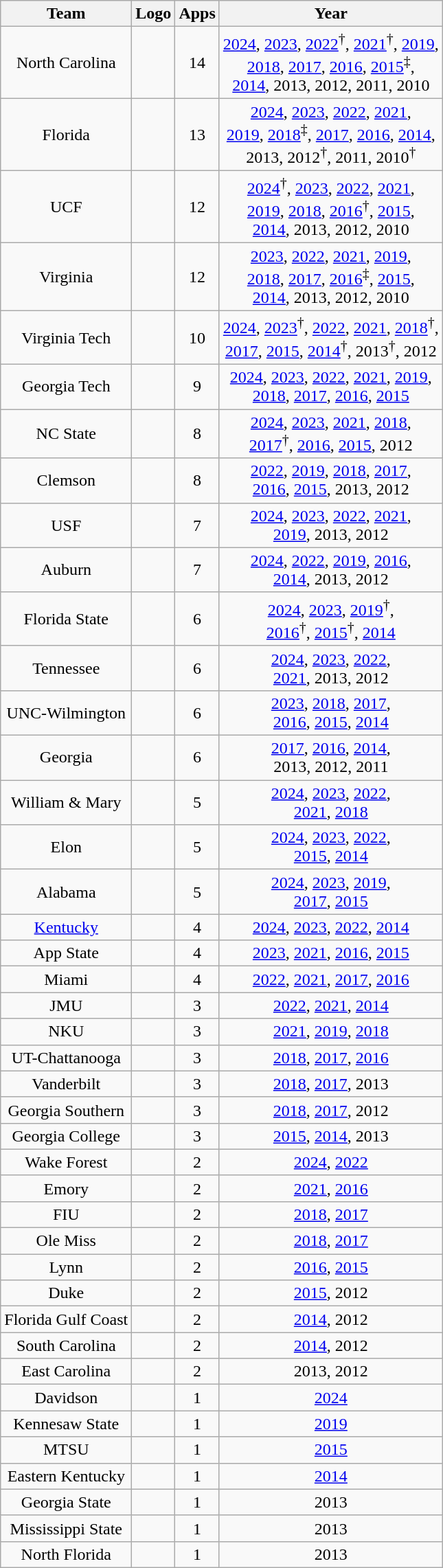<table class="wikitable sortable" style="text-align:center">
<tr>
<th>Team</th>
<th>Logo</th>
<th>Apps</th>
<th>Year</th>
</tr>
<tr>
<td>North Carolina</td>
<td></td>
<td>14</td>
<td><a href='#'>2024</a>, <a href='#'>2023</a>, <a href='#'>2022</a><sup>†</sup>, <a href='#'>2021</a><sup>†</sup>, <a href='#'>2019</a>,<br><a href='#'>2018</a>, <a href='#'>2017</a>, <a href='#'>2016</a>, <a href='#'>2015</a><sup>‡</sup>, <br><a href='#'>2014</a>, 2013, 2012, 2011, 2010</td>
</tr>
<tr>
<td>Florida</td>
<td></td>
<td>13</td>
<td><a href='#'>2024</a>, <a href='#'>2023</a>, <a href='#'>2022</a>, <a href='#'>2021</a>,<br><a href='#'>2019</a>, <a href='#'>2018</a><sup>‡</sup>, <a href='#'>2017</a>, <a href='#'>2016</a>, <a href='#'>2014</a>,<br>2013, 2012<sup>†</sup>, 2011, 2010<sup>†</sup></td>
</tr>
<tr>
<td>UCF</td>
<td></td>
<td>12</td>
<td><a href='#'>2024</a><sup>†</sup>, <a href='#'>2023</a>, <a href='#'>2022</a>, <a href='#'>2021</a>,<br><a href='#'>2019</a>, <a href='#'>2018</a>, <a href='#'>2016</a><sup>†</sup>, <a href='#'>2015</a>,<br><a href='#'>2014</a>, 2013, 2012, 2010</td>
</tr>
<tr>
<td>Virginia</td>
<td></td>
<td>12</td>
<td><a href='#'>2023</a>, <a href='#'>2022</a>, <a href='#'>2021</a>, <a href='#'>2019</a>,<br><a href='#'>2018</a>, <a href='#'>2017</a>, <a href='#'>2016</a><sup>‡</sup>, <a href='#'>2015</a>,<br><a href='#'>2014</a>, 2013, 2012, 2010</td>
</tr>
<tr>
<td>Virginia Tech</td>
<td></td>
<td>10</td>
<td><a href='#'>2024</a>, <a href='#'>2023</a><sup>†</sup>, <a href='#'>2022</a>, <a href='#'>2021</a>, <a href='#'>2018</a><sup>†</sup>,<br><a href='#'>2017</a>, <a href='#'>2015</a>, <a href='#'>2014</a><sup>†</sup>, 2013<sup>†</sup>, 2012</td>
</tr>
<tr>
<td>Georgia Tech</td>
<td></td>
<td>9</td>
<td><a href='#'>2024</a>, <a href='#'>2023</a>, <a href='#'>2022</a>, <a href='#'>2021</a>, <a href='#'>2019</a>,<br><a href='#'>2018</a>, <a href='#'>2017</a>, <a href='#'>2016</a>, <a href='#'>2015</a></td>
</tr>
<tr>
<td>NC State</td>
<td></td>
<td>8</td>
<td><a href='#'>2024</a>, <a href='#'>2023</a>, <a href='#'>2021</a>, <a href='#'>2018</a>,<br><a href='#'>2017</a><sup>†</sup>, <a href='#'>2016</a>, <a href='#'>2015</a>, 2012</td>
</tr>
<tr>
<td>Clemson</td>
<td></td>
<td>8</td>
<td><a href='#'>2022</a>, <a href='#'>2019</a>, <a href='#'>2018</a>, <a href='#'>2017</a>,<br><a href='#'>2016</a>, <a href='#'>2015</a>, 2013, 2012</td>
</tr>
<tr>
<td>USF</td>
<td></td>
<td>7</td>
<td><a href='#'>2024</a>, <a href='#'>2023</a>, <a href='#'>2022</a>, <a href='#'>2021</a>,<br><a href='#'>2019</a>, 2013, 2012</td>
</tr>
<tr>
<td>Auburn</td>
<td></td>
<td>7</td>
<td><a href='#'>2024</a>, <a href='#'>2022</a>, <a href='#'>2019</a>, <a href='#'>2016</a>,<br><a href='#'>2014</a>, 2013, 2012</td>
</tr>
<tr>
<td>Florida State</td>
<td></td>
<td>6</td>
<td><a href='#'>2024</a>, <a href='#'>2023</a>, <a href='#'>2019</a><sup>†</sup>,<br><a href='#'>2016</a><sup>†</sup>, <a href='#'>2015</a><sup>†</sup>, <a href='#'>2014</a></td>
</tr>
<tr>
<td>Tennessee</td>
<td></td>
<td>6</td>
<td><a href='#'>2024</a>, <a href='#'>2023</a>, <a href='#'>2022</a>,<br><a href='#'>2021</a>, 2013, 2012</td>
</tr>
<tr>
<td>UNC-Wilmington</td>
<td></td>
<td>6</td>
<td><a href='#'>2023</a>, <a href='#'>2018</a>, <a href='#'>2017</a>,<br><a href='#'>2016</a>, <a href='#'>2015</a>, <a href='#'>2014</a></td>
</tr>
<tr>
<td>Georgia</td>
<td></td>
<td>6</td>
<td><a href='#'>2017</a>, <a href='#'>2016</a>, <a href='#'>2014</a>,<br>2013, 2012, 2011</td>
</tr>
<tr>
<td>William & Mary</td>
<td></td>
<td>5</td>
<td><a href='#'>2024</a>, <a href='#'>2023</a>, <a href='#'>2022</a>,<br><a href='#'>2021</a>, <a href='#'>2018</a></td>
</tr>
<tr>
<td>Elon</td>
<td></td>
<td>5</td>
<td><a href='#'>2024</a>, <a href='#'>2023</a>, <a href='#'>2022</a>,<br><a href='#'>2015</a>, <a href='#'>2014</a></td>
</tr>
<tr>
<td>Alabama</td>
<td></td>
<td>5</td>
<td><a href='#'>2024</a>, <a href='#'>2023</a>, <a href='#'>2019</a>,<br><a href='#'>2017</a>, <a href='#'>2015</a></td>
</tr>
<tr>
<td><a href='#'>Kentucky</a></td>
<td></td>
<td>4</td>
<td><a href='#'>2024</a>, <a href='#'>2023</a>, <a href='#'>2022</a>, <a href='#'>2014</a></td>
</tr>
<tr>
<td>App State</td>
<td></td>
<td>4</td>
<td><a href='#'>2023</a>, <a href='#'>2021</a>, <a href='#'>2016</a>, <a href='#'>2015</a></td>
</tr>
<tr>
<td>Miami</td>
<td></td>
<td>4</td>
<td><a href='#'>2022</a>, <a href='#'>2021</a>, <a href='#'>2017</a>, <a href='#'>2016</a></td>
</tr>
<tr>
<td>JMU</td>
<td></td>
<td>3</td>
<td><a href='#'>2022</a>, <a href='#'>2021</a>, <a href='#'>2014</a></td>
</tr>
<tr>
<td>NKU</td>
<td></td>
<td>3</td>
<td><a href='#'>2021</a>, <a href='#'>2019</a>, <a href='#'>2018</a></td>
</tr>
<tr>
<td>UT-Chattanooga</td>
<td></td>
<td>3</td>
<td><a href='#'>2018</a>, <a href='#'>2017</a>, <a href='#'>2016</a></td>
</tr>
<tr>
<td>Vanderbilt</td>
<td></td>
<td>3</td>
<td><a href='#'>2018</a>, <a href='#'>2017</a>, 2013</td>
</tr>
<tr>
<td>Georgia Southern</td>
<td></td>
<td>3</td>
<td><a href='#'>2018</a>, <a href='#'>2017</a>, 2012</td>
</tr>
<tr>
<td>Georgia College</td>
<td></td>
<td>3</td>
<td><a href='#'>2015</a>, <a href='#'>2014</a>, 2013</td>
</tr>
<tr>
<td>Wake Forest</td>
<td></td>
<td>2</td>
<td><a href='#'>2024</a>, <a href='#'>2022</a></td>
</tr>
<tr>
<td>Emory</td>
<td></td>
<td>2</td>
<td><a href='#'>2021</a>, <a href='#'>2016</a></td>
</tr>
<tr>
<td>FIU</td>
<td></td>
<td>2</td>
<td><a href='#'>2018</a>, <a href='#'>2017</a></td>
</tr>
<tr>
<td>Ole Miss</td>
<td></td>
<td>2</td>
<td><a href='#'>2018</a>, <a href='#'>2017</a></td>
</tr>
<tr>
<td>Lynn</td>
<td></td>
<td>2</td>
<td><a href='#'>2016</a>, <a href='#'>2015</a></td>
</tr>
<tr>
<td>Duke</td>
<td></td>
<td>2</td>
<td><a href='#'>2015</a>, 2012</td>
</tr>
<tr>
<td>Florida Gulf Coast</td>
<td></td>
<td>2</td>
<td><a href='#'>2014</a>, 2012</td>
</tr>
<tr>
<td>South Carolina</td>
<td></td>
<td>2</td>
<td><a href='#'>2014</a>, 2012</td>
</tr>
<tr>
<td>East Carolina</td>
<td></td>
<td>2</td>
<td>2013, 2012</td>
</tr>
<tr>
<td>Davidson</td>
<td></td>
<td>1</td>
<td><a href='#'>2024</a></td>
</tr>
<tr>
<td>Kennesaw State</td>
<td></td>
<td>1</td>
<td><a href='#'>2019</a></td>
</tr>
<tr>
<td>MTSU</td>
<td></td>
<td>1</td>
<td><a href='#'>2015</a></td>
</tr>
<tr>
<td>Eastern Kentucky</td>
<td></td>
<td>1</td>
<td><a href='#'>2014</a></td>
</tr>
<tr>
<td>Georgia State</td>
<td></td>
<td>1</td>
<td>2013</td>
</tr>
<tr>
<td>Mississippi State</td>
<td></td>
<td>1</td>
<td>2013</td>
</tr>
<tr>
<td>North Florida</td>
<td></td>
<td>1</td>
<td>2013</td>
</tr>
</table>
